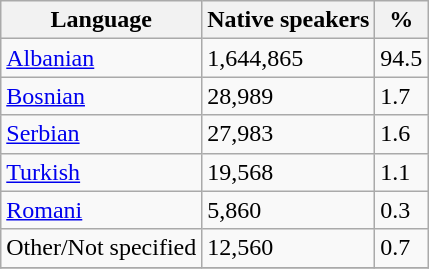<table class="wikitable sortable">
<tr>
<th>Language</th>
<th>Native speakers</th>
<th>%</th>
</tr>
<tr>
<td><a href='#'>Albanian</a></td>
<td>1,644,865</td>
<td>94.5</td>
</tr>
<tr>
<td><a href='#'>Bosnian</a></td>
<td>28,989</td>
<td>1.7</td>
</tr>
<tr>
<td><a href='#'>Serbian</a></td>
<td>27,983</td>
<td>1.6</td>
</tr>
<tr>
<td><a href='#'>Turkish</a></td>
<td>19,568</td>
<td>1.1</td>
</tr>
<tr>
<td><a href='#'>Romani</a></td>
<td>5,860</td>
<td>0.3</td>
</tr>
<tr>
<td>Other/Not specified</td>
<td>12,560</td>
<td>0.7</td>
</tr>
<tr>
</tr>
</table>
